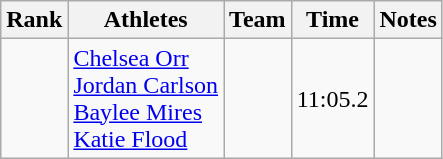<table class="wikitable sortable">
<tr>
<th>Rank</th>
<th>Athletes</th>
<th>Team</th>
<th>Time</th>
<th>Notes</th>
</tr>
<tr>
<td align=center></td>
<td><a href='#'>Chelsea Orr</a><br><a href='#'>Jordan Carlson</a><br><a href='#'>Baylee Mires</a><br><a href='#'>Katie Flood</a></td>
<td></td>
<td>11:05.2</td>
<td></td>
</tr>
</table>
